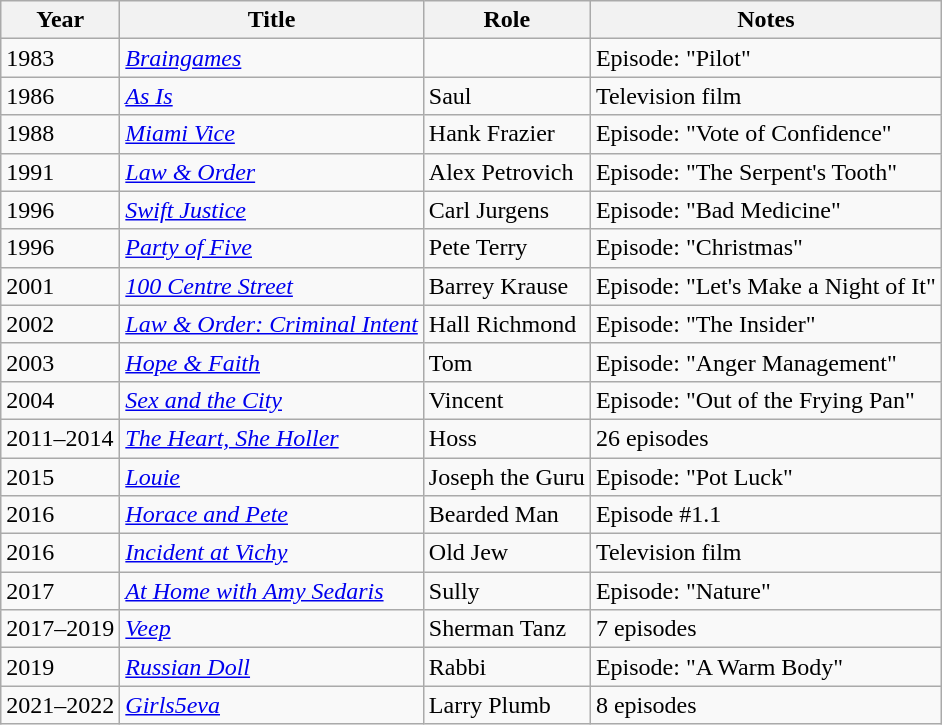<table class="wikitable sortable">
<tr>
<th>Year</th>
<th>Title</th>
<th>Role</th>
<th>Notes</th>
</tr>
<tr>
<td>1983</td>
<td><a href='#'><em>Braingames</em></a></td>
<td></td>
<td>Episode: "Pilot"</td>
</tr>
<tr>
<td>1986</td>
<td><a href='#'><em>As Is</em></a></td>
<td>Saul</td>
<td>Television film</td>
</tr>
<tr>
<td>1988</td>
<td><em><a href='#'>Miami Vice</a></em></td>
<td>Hank Frazier</td>
<td>Episode: "Vote of Confidence"</td>
</tr>
<tr>
<td>1991</td>
<td><em><a href='#'>Law & Order</a></em></td>
<td>Alex Petrovich</td>
<td>Episode: "The Serpent's Tooth"</td>
</tr>
<tr>
<td>1996</td>
<td><em><a href='#'>Swift Justice</a></em></td>
<td>Carl Jurgens</td>
<td>Episode: "Bad Medicine"</td>
</tr>
<tr>
<td>1996</td>
<td><em><a href='#'>Party of Five</a></em></td>
<td>Pete Terry</td>
<td>Episode: "Christmas"</td>
</tr>
<tr>
<td>2001</td>
<td><em><a href='#'>100 Centre Street</a></em></td>
<td>Barrey Krause</td>
<td>Episode: "Let's Make a Night of It"</td>
</tr>
<tr>
<td>2002</td>
<td><em><a href='#'>Law & Order: Criminal Intent</a></em></td>
<td>Hall Richmond</td>
<td>Episode: "The Insider"</td>
</tr>
<tr>
<td>2003</td>
<td><em><a href='#'>Hope & Faith</a></em></td>
<td>Tom</td>
<td>Episode: "Anger Management"</td>
</tr>
<tr>
<td>2004</td>
<td><em><a href='#'>Sex and the City</a></em></td>
<td>Vincent</td>
<td>Episode: "Out of the Frying Pan"</td>
</tr>
<tr>
<td>2011–2014</td>
<td><em><a href='#'>The Heart, She Holler</a></em></td>
<td>Hoss</td>
<td>26 episodes</td>
</tr>
<tr>
<td>2015</td>
<td><a href='#'><em>Louie</em></a></td>
<td>Joseph the Guru</td>
<td>Episode: "Pot Luck"</td>
</tr>
<tr>
<td>2016</td>
<td><em><a href='#'>Horace and Pete</a></em></td>
<td>Bearded Man</td>
<td>Episode #1.1</td>
</tr>
<tr>
<td>2016</td>
<td><em><a href='#'>Incident at Vichy</a></em></td>
<td>Old Jew</td>
<td>Television film</td>
</tr>
<tr>
<td>2017</td>
<td><em><a href='#'>At Home with Amy Sedaris</a></em></td>
<td>Sully</td>
<td>Episode: "Nature"</td>
</tr>
<tr>
<td>2017–2019</td>
<td><em><a href='#'>Veep</a></em></td>
<td>Sherman Tanz</td>
<td>7 episodes</td>
</tr>
<tr>
<td>2019</td>
<td><a href='#'><em>Russian Doll</em></a></td>
<td>Rabbi</td>
<td>Episode: "A Warm Body"</td>
</tr>
<tr>
<td>2021–2022</td>
<td><em><a href='#'>Girls5eva</a></em></td>
<td>Larry Plumb</td>
<td>8 episodes</td>
</tr>
</table>
